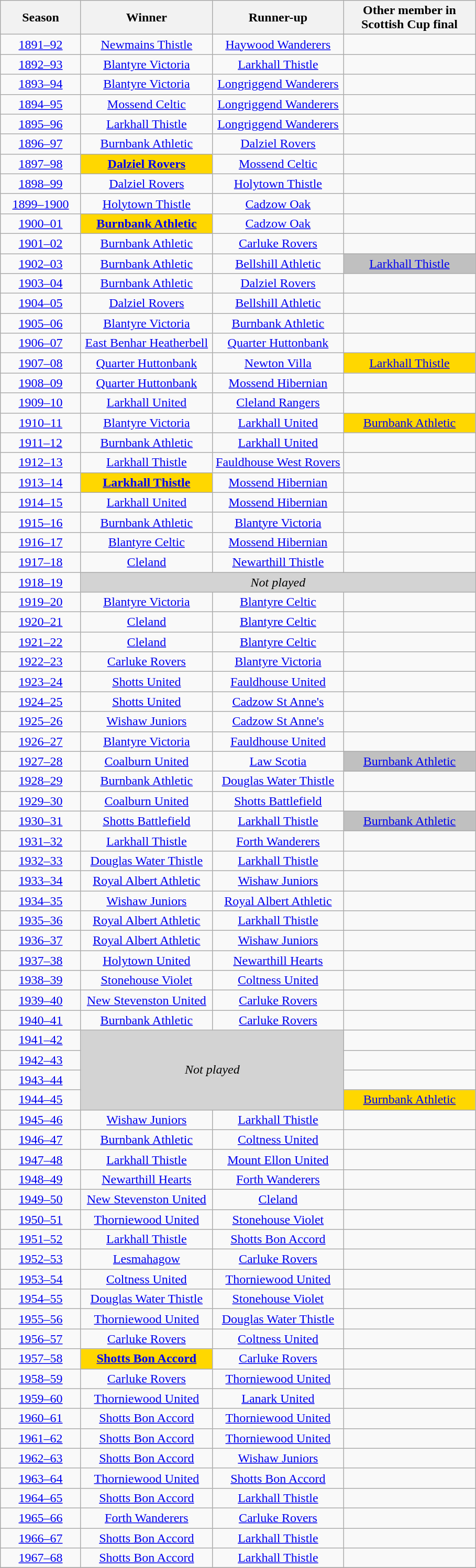<table class="wikitable sortable" style="text-align: center;">
<tr>
<th width=95>Season</th>
<th width=160>Winner</th>
<th width=160>Runner-up</th>
<th width=160>Other member in Scottish Cup final</th>
</tr>
<tr>
<td><a href='#'>1891–92</a></td>
<td><a href='#'>Newmains Thistle</a></td>
<td><a href='#'>Haywood Wanderers</a></td>
<td></td>
</tr>
<tr>
<td><a href='#'>1892–93</a></td>
<td><a href='#'>Blantyre Victoria</a></td>
<td><a href='#'>Larkhall Thistle</a></td>
<td></td>
</tr>
<tr>
<td><a href='#'>1893–94</a></td>
<td><a href='#'>Blantyre Victoria</a></td>
<td><a href='#'>Longriggend Wanderers</a></td>
<td></td>
</tr>
<tr>
<td><a href='#'>1894–95</a></td>
<td><a href='#'>Mossend Celtic</a></td>
<td><a href='#'>Longriggend Wanderers</a></td>
<td></td>
</tr>
<tr>
<td><a href='#'>1895–96</a></td>
<td><a href='#'>Larkhall Thistle</a></td>
<td><a href='#'>Longriggend Wanderers</a></td>
<td></td>
</tr>
<tr>
<td><a href='#'>1896–97</a></td>
<td><a href='#'>Burnbank Athletic</a></td>
<td><a href='#'>Dalziel Rovers</a></td>
<td></td>
</tr>
<tr>
<td><a href='#'>1897–98</a></td>
<td bgcolor=gold><strong><a href='#'>Dalziel Rovers</a></strong></td>
<td><a href='#'>Mossend Celtic</a></td>
<td></td>
</tr>
<tr>
<td><a href='#'>1898–99</a></td>
<td><a href='#'>Dalziel Rovers</a></td>
<td><a href='#'>Holytown Thistle</a></td>
<td></td>
</tr>
<tr>
<td><a href='#'>1899–1900</a></td>
<td><a href='#'>Holytown Thistle</a></td>
<td><a href='#'>Cadzow Oak</a></td>
<td></td>
</tr>
<tr>
<td><a href='#'>1900–01</a></td>
<td bgcolor=gold><strong><a href='#'>Burnbank Athletic</a></strong></td>
<td><a href='#'>Cadzow Oak</a></td>
<td></td>
</tr>
<tr>
<td><a href='#'>1901–02</a></td>
<td><a href='#'>Burnbank Athletic</a></td>
<td><a href='#'>Carluke Rovers</a></td>
<td></td>
</tr>
<tr>
<td><a href='#'>1902–03</a></td>
<td><a href='#'>Burnbank Athletic</a></td>
<td><a href='#'>Bellshill Athletic</a></td>
<td bgcolor=silver><a href='#'>Larkhall Thistle</a></td>
</tr>
<tr>
<td><a href='#'>1903–04</a></td>
<td><a href='#'>Burnbank Athletic</a></td>
<td><a href='#'>Dalziel Rovers</a></td>
<td></td>
</tr>
<tr>
<td><a href='#'>1904–05</a></td>
<td><a href='#'>Dalziel Rovers</a></td>
<td><a href='#'>Bellshill Athletic</a></td>
<td></td>
</tr>
<tr>
<td><a href='#'>1905–06</a></td>
<td><a href='#'>Blantyre Victoria</a></td>
<td><a href='#'>Burnbank Athletic</a></td>
<td></td>
</tr>
<tr>
<td><a href='#'>1906–07</a></td>
<td><a href='#'>East Benhar Heatherbell</a></td>
<td><a href='#'>Quarter Huttonbank</a></td>
<td></td>
</tr>
<tr>
<td><a href='#'>1907–08</a></td>
<td><a href='#'>Quarter Huttonbank</a></td>
<td><a href='#'>Newton Villa</a></td>
<td bgcolor=gold><a href='#'>Larkhall Thistle</a></td>
</tr>
<tr>
<td><a href='#'>1908–09</a></td>
<td><a href='#'>Quarter Huttonbank</a></td>
<td><a href='#'>Mossend Hibernian</a></td>
<td></td>
</tr>
<tr>
<td><a href='#'>1909–10</a></td>
<td><a href='#'>Larkhall United</a></td>
<td><a href='#'>Cleland Rangers</a></td>
<td></td>
</tr>
<tr>
<td><a href='#'>1910–11</a></td>
<td><a href='#'>Blantyre Victoria</a></td>
<td><a href='#'>Larkhall United</a></td>
<td bgcolor=gold><a href='#'>Burnbank Athletic</a></td>
</tr>
<tr>
<td><a href='#'>1911–12</a></td>
<td><a href='#'>Burnbank Athletic</a></td>
<td><a href='#'>Larkhall United</a></td>
<td></td>
</tr>
<tr>
<td><a href='#'>1912–13</a></td>
<td><a href='#'>Larkhall Thistle</a></td>
<td><a href='#'>Fauldhouse West Rovers</a></td>
<td></td>
</tr>
<tr>
<td><a href='#'>1913–14</a></td>
<td bgcolor=gold><strong><a href='#'>Larkhall Thistle</a></strong></td>
<td><a href='#'>Mossend Hibernian</a></td>
<td></td>
</tr>
<tr>
<td><a href='#'>1914–15</a></td>
<td><a href='#'>Larkhall United</a></td>
<td><a href='#'>Mossend Hibernian</a></td>
<td></td>
</tr>
<tr>
<td><a href='#'>1915–16</a></td>
<td><a href='#'>Burnbank Athletic</a></td>
<td><a href='#'>Blantyre Victoria</a></td>
<td></td>
</tr>
<tr>
<td><a href='#'>1916–17</a></td>
<td><a href='#'>Blantyre Celtic</a></td>
<td><a href='#'>Mossend Hibernian</a></td>
<td></td>
</tr>
<tr>
<td><a href='#'>1917–18</a></td>
<td><a href='#'>Cleland</a></td>
<td><a href='#'>Newarthill Thistle</a></td>
<td></td>
</tr>
<tr>
<td><a href='#'>1918–19</a></td>
<td colspan=3 bgcolor=lightgrey><em>Not played</em></td>
</tr>
<tr>
<td><a href='#'>1919–20</a></td>
<td><a href='#'>Blantyre Victoria</a></td>
<td><a href='#'>Blantyre Celtic</a></td>
<td></td>
</tr>
<tr>
<td><a href='#'>1920–21</a></td>
<td><a href='#'>Cleland</a></td>
<td><a href='#'>Blantyre Celtic</a></td>
<td></td>
</tr>
<tr>
<td><a href='#'>1921–22</a></td>
<td><a href='#'>Cleland</a></td>
<td><a href='#'>Blantyre Celtic</a></td>
<td></td>
</tr>
<tr>
<td><a href='#'>1922–23</a></td>
<td><a href='#'>Carluke Rovers</a></td>
<td><a href='#'>Blantyre Victoria</a></td>
<td></td>
</tr>
<tr>
<td><a href='#'>1923–24</a></td>
<td><a href='#'>Shotts United</a></td>
<td><a href='#'>Fauldhouse United</a></td>
<td></td>
</tr>
<tr>
<td><a href='#'>1924–25</a></td>
<td><a href='#'>Shotts United</a></td>
<td><a href='#'>Cadzow St Anne's</a></td>
<td></td>
</tr>
<tr>
<td><a href='#'>1925–26</a></td>
<td><a href='#'>Wishaw Juniors</a></td>
<td><a href='#'>Cadzow St Anne's</a></td>
<td></td>
</tr>
<tr>
<td><a href='#'>1926–27</a></td>
<td><a href='#'>Blantyre Victoria</a></td>
<td><a href='#'>Fauldhouse United</a></td>
<td></td>
</tr>
<tr>
<td><a href='#'>1927–28</a></td>
<td><a href='#'>Coalburn United</a></td>
<td><a href='#'>Law Scotia</a></td>
<td bgcolor=silver><a href='#'>Burnbank Athletic</a></td>
</tr>
<tr>
<td><a href='#'>1928–29</a></td>
<td><a href='#'>Burnbank Athletic</a></td>
<td><a href='#'>Douglas Water Thistle</a></td>
<td></td>
</tr>
<tr>
<td><a href='#'>1929–30</a></td>
<td><a href='#'>Coalburn United</a></td>
<td><a href='#'>Shotts Battlefield</a></td>
<td></td>
</tr>
<tr>
<td><a href='#'>1930–31</a></td>
<td><a href='#'>Shotts Battlefield</a></td>
<td><a href='#'>Larkhall Thistle</a></td>
<td bgcolor=silver><a href='#'>Burnbank Athletic</a></td>
</tr>
<tr>
<td><a href='#'>1931–32</a></td>
<td><a href='#'>Larkhall Thistle</a></td>
<td><a href='#'>Forth Wanderers</a></td>
<td></td>
</tr>
<tr>
<td><a href='#'>1932–33</a></td>
<td><a href='#'>Douglas Water Thistle</a></td>
<td><a href='#'>Larkhall Thistle</a></td>
<td></td>
</tr>
<tr>
<td><a href='#'>1933–34</a></td>
<td><a href='#'>Royal Albert Athletic</a></td>
<td><a href='#'>Wishaw Juniors</a></td>
<td></td>
</tr>
<tr>
<td><a href='#'>1934–35</a></td>
<td><a href='#'>Wishaw Juniors</a></td>
<td><a href='#'>Royal Albert Athletic</a></td>
<td></td>
</tr>
<tr>
<td><a href='#'>1935–36</a></td>
<td><a href='#'>Royal Albert Athletic</a></td>
<td><a href='#'>Larkhall Thistle</a></td>
<td></td>
</tr>
<tr>
<td><a href='#'>1936–37</a></td>
<td><a href='#'>Royal Albert Athletic</a></td>
<td><a href='#'>Wishaw Juniors</a></td>
<td></td>
</tr>
<tr>
<td><a href='#'>1937–38</a></td>
<td><a href='#'>Holytown United</a></td>
<td><a href='#'>Newarthill Hearts</a></td>
<td></td>
</tr>
<tr>
<td><a href='#'>1938–39</a></td>
<td><a href='#'>Stonehouse Violet</a></td>
<td><a href='#'>Coltness United</a></td>
<td></td>
</tr>
<tr>
<td><a href='#'>1939–40</a></td>
<td><a href='#'>New Stevenston United</a></td>
<td><a href='#'>Carluke Rovers</a></td>
<td></td>
</tr>
<tr>
<td><a href='#'>1940–41</a></td>
<td><a href='#'>Burnbank Athletic</a></td>
<td><a href='#'>Carluke Rovers</a></td>
<td></td>
</tr>
<tr>
<td><a href='#'>1941–42</a></td>
<td colspan=2 rowspan=4 bgcolor=lightgrey><em>Not played</em></td>
<td></td>
</tr>
<tr>
<td><a href='#'>1942–43</a></td>
<td></td>
</tr>
<tr>
<td><a href='#'>1943–44</a></td>
<td></td>
</tr>
<tr>
<td><a href='#'>1944–45</a></td>
<td bgcolor=gold><a href='#'>Burnbank Athletic</a></td>
</tr>
<tr>
<td><a href='#'>1945–46</a></td>
<td><a href='#'>Wishaw Juniors</a></td>
<td><a href='#'>Larkhall Thistle</a></td>
<td></td>
</tr>
<tr>
<td><a href='#'>1946–47</a></td>
<td><a href='#'>Burnbank Athletic</a></td>
<td><a href='#'>Coltness United</a></td>
<td></td>
</tr>
<tr>
<td><a href='#'>1947–48</a></td>
<td><a href='#'>Larkhall Thistle</a></td>
<td><a href='#'>Mount Ellon United</a></td>
<td></td>
</tr>
<tr>
<td><a href='#'>1948–49</a></td>
<td><a href='#'>Newarthill Hearts</a></td>
<td><a href='#'>Forth Wanderers</a></td>
<td></td>
</tr>
<tr>
<td><a href='#'>1949–50</a></td>
<td><a href='#'>New Stevenston United</a></td>
<td><a href='#'>Cleland</a></td>
<td></td>
</tr>
<tr>
<td><a href='#'>1950–51</a></td>
<td><a href='#'>Thorniewood United</a></td>
<td><a href='#'>Stonehouse Violet</a></td>
<td></td>
</tr>
<tr>
<td><a href='#'>1951–52</a></td>
<td><a href='#'>Larkhall Thistle</a></td>
<td><a href='#'>Shotts Bon Accord</a></td>
<td></td>
</tr>
<tr>
<td><a href='#'>1952–53</a></td>
<td><a href='#'>Lesmahagow</a></td>
<td><a href='#'>Carluke Rovers</a></td>
<td></td>
</tr>
<tr>
<td><a href='#'>1953–54</a></td>
<td><a href='#'>Coltness United</a></td>
<td><a href='#'>Thorniewood United</a></td>
<td></td>
</tr>
<tr>
<td><a href='#'>1954–55</a></td>
<td><a href='#'>Douglas Water Thistle</a></td>
<td><a href='#'>Stonehouse Violet</a></td>
<td></td>
</tr>
<tr>
<td><a href='#'>1955–56</a></td>
<td><a href='#'>Thorniewood United</a></td>
<td><a href='#'>Douglas Water Thistle</a></td>
<td></td>
</tr>
<tr>
<td><a href='#'>1956–57</a></td>
<td><a href='#'>Carluke Rovers</a></td>
<td><a href='#'>Coltness United</a></td>
<td></td>
</tr>
<tr>
<td><a href='#'>1957–58</a></td>
<td bgcolor=gold><strong><a href='#'>Shotts Bon Accord</a></strong></td>
<td><a href='#'>Carluke Rovers</a></td>
<td></td>
</tr>
<tr>
<td><a href='#'>1958–59</a></td>
<td><a href='#'>Carluke Rovers</a></td>
<td><a href='#'>Thorniewood United</a></td>
<td></td>
</tr>
<tr>
<td><a href='#'>1959–60</a></td>
<td><a href='#'>Thorniewood United</a></td>
<td><a href='#'>Lanark United</a></td>
<td></td>
</tr>
<tr>
<td><a href='#'>1960–61</a></td>
<td><a href='#'>Shotts Bon Accord</a></td>
<td><a href='#'>Thorniewood United</a></td>
<td></td>
</tr>
<tr>
<td><a href='#'>1961–62</a></td>
<td><a href='#'>Shotts Bon Accord</a></td>
<td><a href='#'>Thorniewood United</a></td>
<td></td>
</tr>
<tr>
<td><a href='#'>1962–63</a></td>
<td><a href='#'>Shotts Bon Accord</a></td>
<td><a href='#'>Wishaw Juniors</a></td>
<td></td>
</tr>
<tr>
<td><a href='#'>1963–64</a></td>
<td><a href='#'>Thorniewood United</a></td>
<td><a href='#'>Shotts Bon Accord</a></td>
<td></td>
</tr>
<tr>
<td><a href='#'>1964–65</a></td>
<td><a href='#'>Shotts Bon Accord</a></td>
<td><a href='#'>Larkhall Thistle</a></td>
<td></td>
</tr>
<tr>
<td><a href='#'>1965–66</a></td>
<td><a href='#'>Forth Wanderers</a></td>
<td><a href='#'>Carluke Rovers</a></td>
<td></td>
</tr>
<tr>
<td><a href='#'>1966–67</a></td>
<td><a href='#'>Shotts Bon Accord</a></td>
<td><a href='#'>Larkhall Thistle</a></td>
<td></td>
</tr>
<tr>
<td><a href='#'>1967–68</a></td>
<td><a href='#'>Shotts Bon Accord</a></td>
<td><a href='#'>Larkhall Thistle</a></td>
<td></td>
</tr>
<tr>
</tr>
</table>
